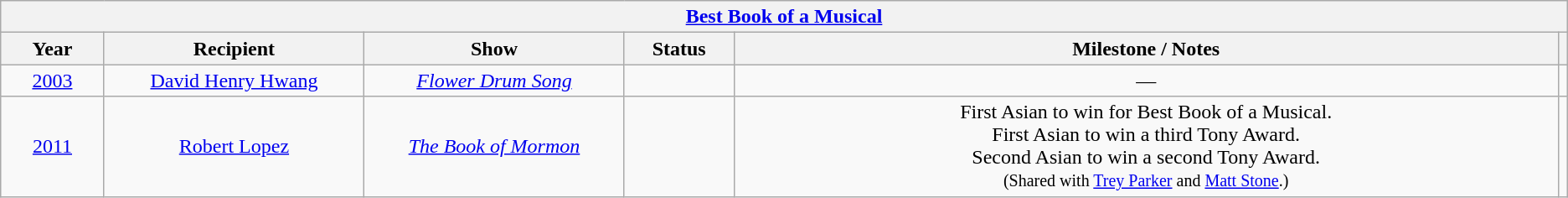<table class="wikitable sortable" style="text-align: center">
<tr>
<th colspan="6" style="text-align:center;"><strong><a href='#'>Best Book of a Musical</a></strong></th>
</tr>
<tr style="background:#ebft5ff;">
<th style="width:075px;">Year</th>
<th style="width:200px;">Recipient</th>
<th style="width:200px;">Show</th>
<th style="width:080px;">Status</th>
<th style="width:650px;">Milestone / Notes</th>
<th></th>
</tr>
<tr>
<td><a href='#'>2003</a></td>
<td><a href='#'>David Henry Hwang</a></td>
<td><em><a href='#'>Flower Drum Song</a></em></td>
<td></td>
<td>—</td>
<td></td>
</tr>
<tr>
<td><a href='#'>2011</a></td>
<td><a href='#'>Robert Lopez</a></td>
<td><em><a href='#'>The Book of Mormon</a></em></td>
<td></td>
<td>First Asian to win for Best Book of a Musical.<br>First Asian to win a third Tony Award.<br>Second Asian to win a second Tony Award.<br><small>(Shared with <a href='#'>Trey Parker</a> and <a href='#'>Matt Stone</a>.)</small></td>
<td></td>
</tr>
</table>
